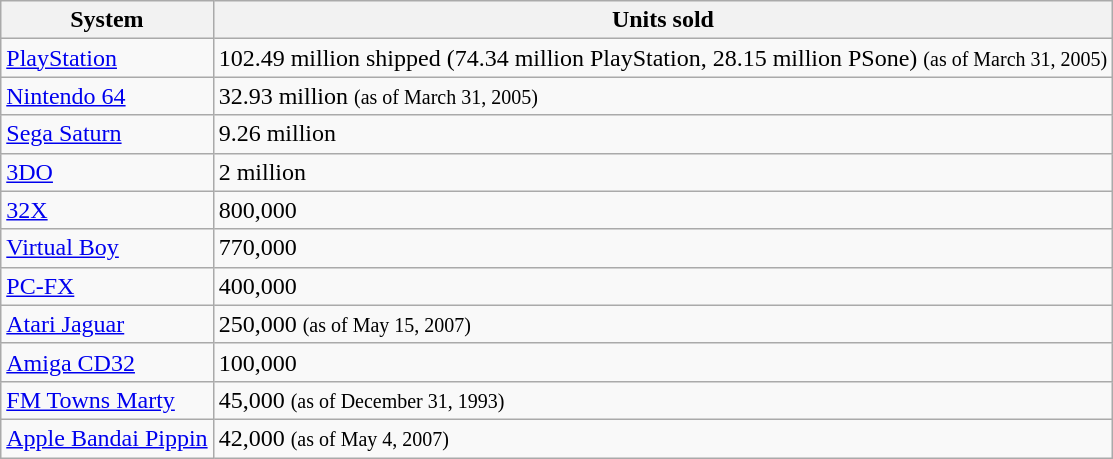<table class="wikitable">
<tr>
<th>System</th>
<th>Units sold</th>
</tr>
<tr>
<td><a href='#'>PlayStation</a></td>
<td>102.49 million shipped (74.34 million PlayStation, 28.15 million PSone) <small>(as of March 31, 2005)</small></td>
</tr>
<tr>
<td><a href='#'>Nintendo 64</a></td>
<td>32.93 million <small>(as of March 31, 2005)</small></td>
</tr>
<tr>
<td><a href='#'>Sega Saturn</a></td>
<td>9.26 million</td>
</tr>
<tr>
<td><a href='#'>3DO</a></td>
<td>2 million</td>
</tr>
<tr>
<td><a href='#'>32X</a></td>
<td>800,000</td>
</tr>
<tr>
<td><a href='#'>Virtual Boy</a></td>
<td>770,000</td>
</tr>
<tr>
<td><a href='#'>PC-FX</a></td>
<td>400,000</td>
</tr>
<tr>
<td><a href='#'>Atari Jaguar</a></td>
<td>250,000 <small>(as of May 15, 2007)</small></td>
</tr>
<tr>
<td><a href='#'>Amiga CD32</a></td>
<td>100,000</td>
</tr>
<tr>
<td><a href='#'>FM Towns Marty</a></td>
<td>45,000 <small>(as of December 31, 1993)</small></td>
</tr>
<tr>
<td><a href='#'>Apple Bandai Pippin</a></td>
<td>42,000 <small>(as of May 4, 2007)</small></td>
</tr>
</table>
